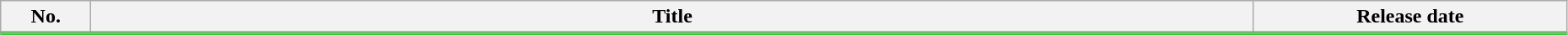<table class="wikitable" style="width:98%;">
<tr style="border-bottom: 3px solid #32CD32;">
<th style="width:4em;">No.</th>
<th>Title</th>
<th style="width:15em;">Release date</th>
</tr>
<tr>
</tr>
<tr>
</tr>
</table>
